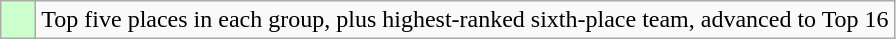<table class="wikitable">
<tr>
<td style="background:#cfc;">    </td>
<td>Top five places in each group, plus highest-ranked sixth-place team, advanced to Top 16</td>
</tr>
</table>
